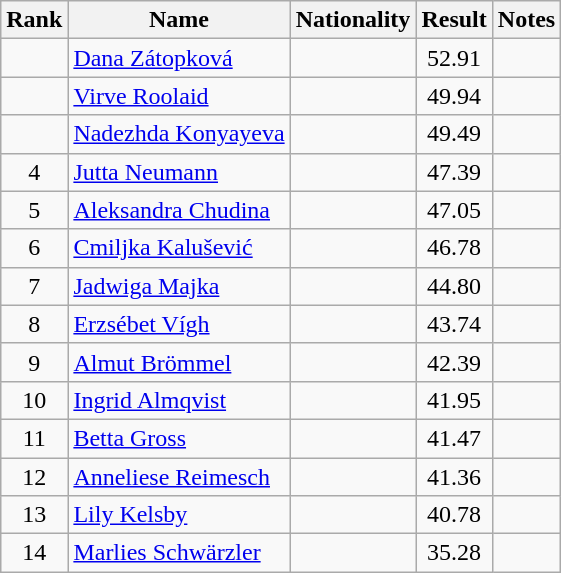<table class="wikitable sortable" style="text-align:center">
<tr>
<th>Rank</th>
<th>Name</th>
<th>Nationality</th>
<th>Result</th>
<th>Notes</th>
</tr>
<tr>
<td></td>
<td align=left><a href='#'>Dana Zátopková</a></td>
<td align=left></td>
<td>52.91</td>
<td></td>
</tr>
<tr>
<td></td>
<td align=left><a href='#'>Virve Roolaid</a></td>
<td align=left></td>
<td>49.94</td>
<td></td>
</tr>
<tr>
<td></td>
<td align=left><a href='#'>Nadezhda Konyayeva</a></td>
<td align=left></td>
<td>49.49</td>
<td></td>
</tr>
<tr>
<td>4</td>
<td align=left><a href='#'>Jutta Neumann</a></td>
<td align=left></td>
<td>47.39</td>
<td></td>
</tr>
<tr>
<td>5</td>
<td align=left><a href='#'>Aleksandra Chudina</a></td>
<td align=left></td>
<td>47.05</td>
<td></td>
</tr>
<tr>
<td>6</td>
<td align=left><a href='#'>Cmiljka Kalušević</a></td>
<td align=left></td>
<td>46.78</td>
<td></td>
</tr>
<tr>
<td>7</td>
<td align=left><a href='#'>Jadwiga Majka</a></td>
<td align=left></td>
<td>44.80</td>
<td></td>
</tr>
<tr>
<td>8</td>
<td align=left><a href='#'>Erzsébet Vígh</a></td>
<td align=left></td>
<td>43.74</td>
<td></td>
</tr>
<tr>
<td>9</td>
<td align=left><a href='#'>Almut Brömmel</a></td>
<td align=left></td>
<td>42.39</td>
<td></td>
</tr>
<tr>
<td>10</td>
<td align=left><a href='#'>Ingrid Almqvist</a></td>
<td align=left></td>
<td>41.95</td>
<td></td>
</tr>
<tr>
<td>11</td>
<td align=left><a href='#'>Betta Gross</a></td>
<td align=left></td>
<td>41.47</td>
<td></td>
</tr>
<tr>
<td>12</td>
<td align=left><a href='#'>Anneliese Reimesch</a></td>
<td align=left></td>
<td>41.36</td>
<td></td>
</tr>
<tr>
<td>13</td>
<td align=left><a href='#'>Lily Kelsby</a></td>
<td align=left></td>
<td>40.78</td>
<td></td>
</tr>
<tr>
<td>14</td>
<td align=left><a href='#'>Marlies Schwärzler</a></td>
<td align=left></td>
<td>35.28</td>
<td></td>
</tr>
</table>
